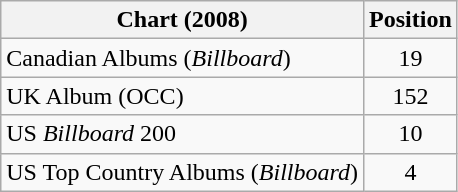<table class="wikitable sortable">
<tr>
<th>Chart (2008)</th>
<th>Position</th>
</tr>
<tr>
<td>Canadian Albums (<em>Billboard</em>)</td>
<td style="text-align:center;">19</td>
</tr>
<tr>
<td>UK Album (OCC)</td>
<td style="text-align:center;">152</td>
</tr>
<tr>
<td>US <em>Billboard</em> 200</td>
<td style="text-align:center;">10</td>
</tr>
<tr>
<td>US Top Country Albums (<em>Billboard</em>)</td>
<td style="text-align:center;">4</td>
</tr>
</table>
